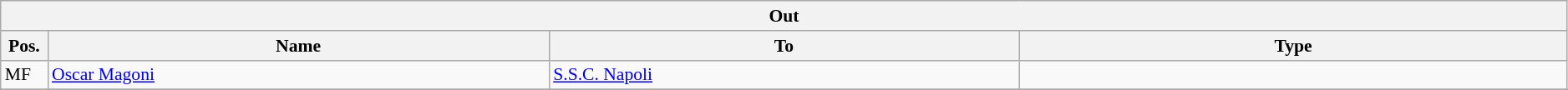<table class="wikitable" style="font-size:90%;width:99%;">
<tr>
<th colspan="4">Out</th>
</tr>
<tr>
<th width=3%>Pos.</th>
<th width=32%>Name</th>
<th width=30%>To</th>
<th width=35%>Type</th>
</tr>
<tr>
<td>MF</td>
<td><a href='#'>Oscar Magoni</a></td>
<td><a href='#'>S.S.C. Napoli</a></td>
<td></td>
</tr>
<tr>
</tr>
</table>
